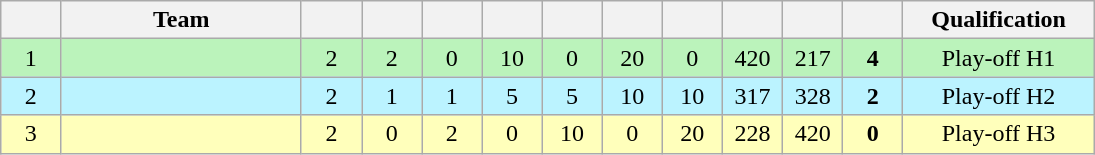<table class=wikitable style="text-align:center" width=730>
<tr>
<th width=5.5%></th>
<th width=22%>Team</th>
<th width=5.5%></th>
<th width=5.5%></th>
<th width=5.5%></th>
<th width=5.5%></th>
<th width=5.5%></th>
<th width=5.5%></th>
<th width=5.5%></th>
<th width=5.5%></th>
<th width=5.5%></th>
<th width=5.5%></th>
<th width=18%>Qualification</th>
</tr>
<tr bgcolor=#bbf3bb>
<td>1</td>
<td style="text-align:left"></td>
<td>2</td>
<td>2</td>
<td>0</td>
<td>10</td>
<td>0</td>
<td>20</td>
<td>0</td>
<td>420</td>
<td>217</td>
<td><strong>4</strong></td>
<td>Play-off H1</td>
</tr>
<tr bgcolor=#bbf3ff>
<td>2</td>
<td style="text-align:left"></td>
<td>2</td>
<td>1</td>
<td>1</td>
<td>5</td>
<td>5</td>
<td>10</td>
<td>10</td>
<td>317</td>
<td>328</td>
<td><strong>2</strong></td>
<td>Play-off H2</td>
</tr>
<tr bgcolor=#ffffbb>
<td>3</td>
<td style="text-align:left"></td>
<td>2</td>
<td>0</td>
<td>2</td>
<td>0</td>
<td>10</td>
<td>0</td>
<td>20</td>
<td>228</td>
<td>420</td>
<td><strong>0</strong></td>
<td>Play-off H3</td>
</tr>
</table>
